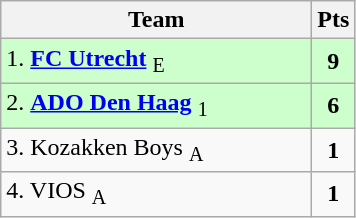<table class="wikitable" style="text-align:center; float:left; margin-right:1em">
<tr>
<th style="width:200px">Team</th>
<th width=20>Pts</th>
</tr>
<tr bgcolor=ccffcc>
<td align=left>1. <strong><a href='#'>FC Utrecht</a></strong> <sub>E</sub></td>
<td><strong>9</strong></td>
</tr>
<tr bgcolor=ccffcc>
<td align=left>2. <strong><a href='#'>ADO Den Haag</a></strong> <sub>1</sub></td>
<td><strong>6</strong></td>
</tr>
<tr>
<td align=left>3. Kozakken Boys <sub>A</sub></td>
<td><strong>1</strong></td>
</tr>
<tr>
<td align=left>4. VIOS <sub>A</sub></td>
<td><strong>1</strong></td>
</tr>
</table>
